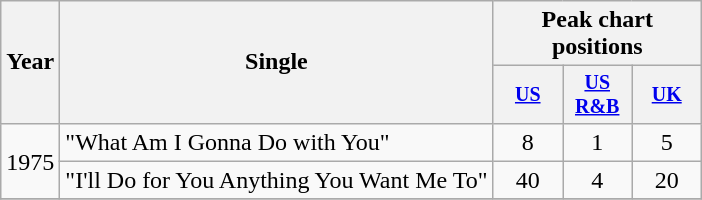<table class="wikitable" style="text-align:center;">
<tr>
<th rowspan="2">Year</th>
<th rowspan="2">Single</th>
<th colspan="3">Peak chart positions</th>
</tr>
<tr style="font-size:smaller;">
<th width="40"><a href='#'>US</a><br></th>
<th width="40"><a href='#'>US<br>R&B</a><br></th>
<th width="40"><a href='#'>UK</a><br></th>
</tr>
<tr>
<td rowspan="2">1975</td>
<td align="left">"What Am I Gonna Do with You"</td>
<td>8</td>
<td>1</td>
<td>5</td>
</tr>
<tr>
<td align="left">"I'll Do for You Anything You Want Me To"</td>
<td>40</td>
<td>4</td>
<td>20</td>
</tr>
<tr>
</tr>
</table>
